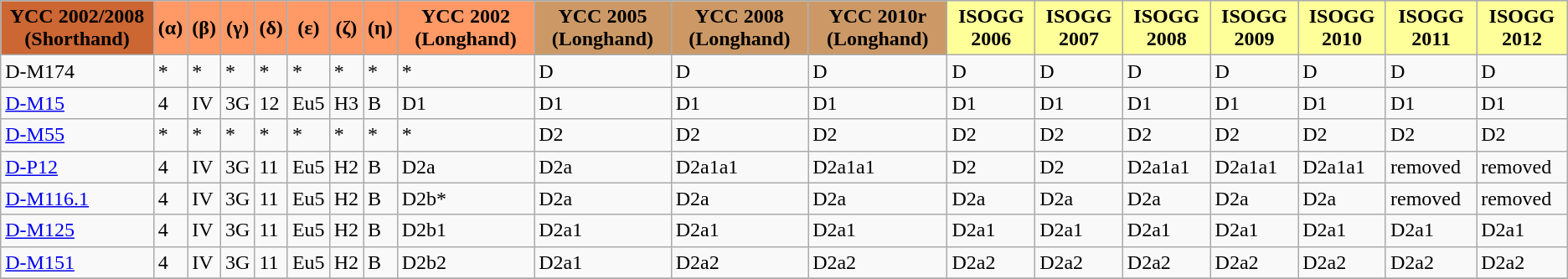<table class="wikitable">
<tr>
<th align="center" style="background:#c63;"><strong>YCC 2002/2008 (Shorthand)</strong></th>
<th align="center" style="background:#f96;"><strong>(α)</strong></th>
<th align="center" style="background:#f96;"><strong>(β)</strong></th>
<th align="center" style="background:#f96;"><strong>(γ)</strong></th>
<td align="center" style="background:#f96;"><strong>(δ)</strong></td>
<td align="center" style="background:#f96;"><strong>(ε)</strong></td>
<td align="center" style="background:#f96;"><strong>(ζ)</strong></td>
<td align="center" style="background:#f96"><strong>(η)</strong></td>
<td align="center" style="background:#f96"><strong>YCC 2002 (Longhand)</strong></td>
<td align="center" style="background:#c96;"><strong>YCC 2005 (Longhand)</strong></td>
<td align="center" style="background:#c96;"><strong>YCC 2008 (Longhand)</strong></td>
<td align="center" style="background:#c96;"><strong>YCC 2010r (Longhand)</strong></td>
<td align="center" style="background:#ff9;"><strong>ISOGG 2006</strong></td>
<td align="center" style="background:#ff9;"><strong>ISOGG 2007</strong></td>
<td align="center" style="background:#ff9;"><strong>ISOGG 2008</strong></td>
<td align="center" style="background:#ff9;"><strong>ISOGG 2009</strong></td>
<td align="center" style="background:#ff9;"><strong>ISOGG 2010</strong></td>
<td align="center" style="background:#ff9;"><strong>ISOGG 2011</strong></td>
<td align="center" style="background:#ff9;"><strong>ISOGG 2012</strong></td>
</tr>
<tr>
<td>D-M174</td>
<td>*</td>
<td>*</td>
<td>*</td>
<td>*</td>
<td>*</td>
<td>*</td>
<td>*</td>
<td>*</td>
<td>D</td>
<td>D</td>
<td>D</td>
<td>D</td>
<td>D</td>
<td>D</td>
<td>D</td>
<td>D</td>
<td>D</td>
<td>D</td>
</tr>
<tr>
<td><a href='#'>D-M15</a></td>
<td>4</td>
<td>IV</td>
<td>3G</td>
<td>12</td>
<td>Eu5</td>
<td>H3</td>
<td>B</td>
<td>D1</td>
<td>D1</td>
<td>D1</td>
<td>D1</td>
<td>D1</td>
<td>D1</td>
<td>D1</td>
<td>D1</td>
<td>D1</td>
<td>D1</td>
<td>D1</td>
</tr>
<tr>
<td><a href='#'>D-M55</a></td>
<td>*</td>
<td>*</td>
<td>*</td>
<td>*</td>
<td>*</td>
<td>*</td>
<td>*</td>
<td>*</td>
<td>D2</td>
<td>D2</td>
<td>D2</td>
<td>D2</td>
<td>D2</td>
<td>D2</td>
<td>D2</td>
<td>D2</td>
<td>D2</td>
<td>D2</td>
</tr>
<tr>
<td><a href='#'>D-P12</a></td>
<td>4</td>
<td>IV</td>
<td>3G</td>
<td>11</td>
<td>Eu5</td>
<td>H2</td>
<td>B</td>
<td>D2a</td>
<td>D2a</td>
<td>D2a1a1</td>
<td>D2a1a1</td>
<td>D2</td>
<td>D2</td>
<td>D2a1a1</td>
<td>D2a1a1</td>
<td>D2a1a1</td>
<td>removed</td>
<td>removed</td>
</tr>
<tr>
<td><a href='#'>D-M116.1</a></td>
<td>4</td>
<td>IV</td>
<td>3G</td>
<td>11</td>
<td>Eu5</td>
<td>H2</td>
<td>B</td>
<td>D2b*</td>
<td>D2a</td>
<td>D2a</td>
<td>D2a</td>
<td>D2a</td>
<td>D2a</td>
<td>D2a</td>
<td>D2a</td>
<td>D2a</td>
<td>removed</td>
<td>removed</td>
</tr>
<tr>
<td><a href='#'>D-M125</a></td>
<td>4</td>
<td>IV</td>
<td>3G</td>
<td>11</td>
<td>Eu5</td>
<td>H2</td>
<td>B</td>
<td>D2b1</td>
<td>D2a1</td>
<td>D2a1</td>
<td>D2a1</td>
<td>D2a1</td>
<td>D2a1</td>
<td>D2a1</td>
<td>D2a1</td>
<td>D2a1</td>
<td>D2a1</td>
<td>D2a1</td>
</tr>
<tr>
<td><a href='#'>D-M151</a></td>
<td>4</td>
<td>IV</td>
<td>3G</td>
<td>11</td>
<td>Eu5</td>
<td>H2</td>
<td>B</td>
<td>D2b2</td>
<td>D2a1</td>
<td>D2a2</td>
<td>D2a2</td>
<td>D2a2</td>
<td>D2a2</td>
<td>D2a2</td>
<td>D2a2</td>
<td>D2a2</td>
<td>D2a2</td>
<td>D2a2</td>
</tr>
<tr>
</tr>
</table>
